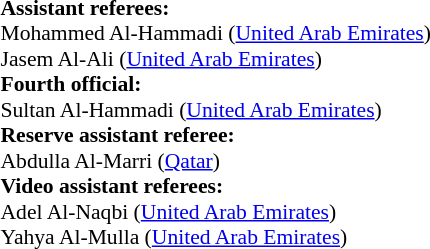<table style="width:100%; font-size:90%;">
<tr>
<td><br><strong>Assistant referees:</strong>
<br>Mohammed Al-Hammadi (<a href='#'>United Arab Emirates</a>)
<br>Jasem Al-Ali (<a href='#'>United Arab Emirates</a>)
<br><strong>Fourth official:</strong>
<br>Sultan Al-Hammadi (<a href='#'>United Arab Emirates</a>)
<br><strong>Reserve assistant referee:</strong>
<br>Abdulla Al-Marri (<a href='#'>Qatar</a>)
<br><strong>Video assistant referees:</strong>
<br>Adel Al-Naqbi (<a href='#'>United Arab Emirates</a>)
<br>Yahya Al-Mulla (<a href='#'>United Arab Emirates</a>)</td>
</tr>
</table>
